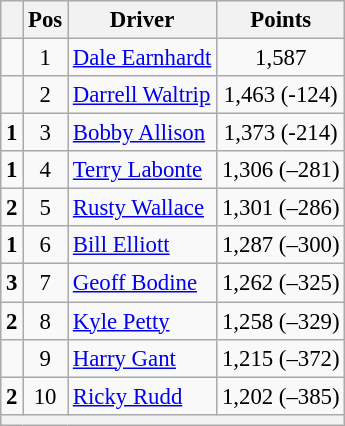<table class="wikitable" style="font-size: 95%;">
<tr>
<th></th>
<th>Pos</th>
<th>Driver</th>
<th>Points</th>
</tr>
<tr>
<td align="left"></td>
<td style="text-align:center;">1</td>
<td><a href='#'>Dale Earnhardt</a></td>
<td style="text-align:center;">1,587</td>
</tr>
<tr>
<td align="left"></td>
<td style="text-align:center;">2</td>
<td><a href='#'>Darrell Waltrip</a></td>
<td style="text-align:center;">1,463 (-124)</td>
</tr>
<tr>
<td align="left">  <strong>1</strong></td>
<td style="text-align:center;">3</td>
<td><a href='#'>Bobby Allison</a></td>
<td style="text-align:center;">1,373 (-214)</td>
</tr>
<tr>
<td align="left">  <strong>1</strong></td>
<td style="text-align:center;">4</td>
<td><a href='#'>Terry Labonte</a></td>
<td style="text-align:center;">1,306 (–281)</td>
</tr>
<tr>
<td align="left">  <strong>2</strong></td>
<td style="text-align:center;">5</td>
<td><a href='#'>Rusty Wallace</a></td>
<td style="text-align:center;">1,301 (–286)</td>
</tr>
<tr>
<td align="left">  <strong>1</strong></td>
<td style="text-align:center;">6</td>
<td><a href='#'>Bill Elliott</a></td>
<td style="text-align:center;">1,287 (–300)</td>
</tr>
<tr>
<td align="left">  <strong>3</strong></td>
<td style="text-align:center;">7</td>
<td><a href='#'>Geoff Bodine</a></td>
<td style="text-align:center;">1,262 (–325)</td>
</tr>
<tr>
<td align="left">  <strong>2</strong></td>
<td style="text-align:center;">8</td>
<td><a href='#'>Kyle Petty</a></td>
<td style="text-align:center;">1,258 (–329)</td>
</tr>
<tr>
<td align="left"></td>
<td style="text-align:center;">9</td>
<td><a href='#'>Harry Gant</a></td>
<td style="text-align:center;">1,215 (–372)</td>
</tr>
<tr>
<td align="left">  <strong>2</strong></td>
<td style="text-align:center;">10</td>
<td><a href='#'>Ricky Rudd</a></td>
<td style="text-align:center;">1,202 (–385)</td>
</tr>
<tr class="sortbottom">
<th colspan="9"></th>
</tr>
</table>
